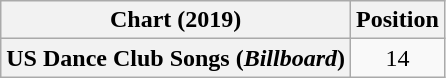<table class="wikitable sortable plainrowheaders" style="text-align:center">
<tr>
<th>Chart (2019)</th>
<th>Position</th>
</tr>
<tr>
<th scope="row">US Dance Club Songs (<em>Billboard</em>)</th>
<td>14</td>
</tr>
</table>
